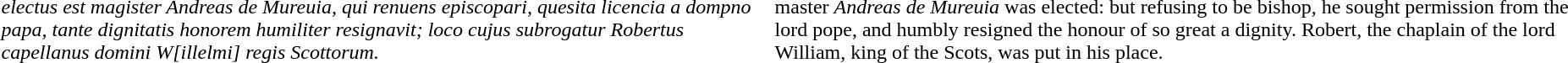<table>
<tr>
<td><em>electus est magister Andreas de Mureuia, qui renuens episcopari, quesita licencia a dompno papa, tante dignitatis honorem humiliter resignavit; loco cujus subrogatur Robertus capellanus domini W[illelmi] regis Scottorum.</em>  </td>
<td>master <em>Andreas de Mureuia</em> was elected: but refusing to be bishop, he sought permission from the lord pope, and humbly resigned the honour of so great a dignity. Robert, the chaplain of the lord William, king of the Scots, was put in his place.   </td>
</tr>
</table>
